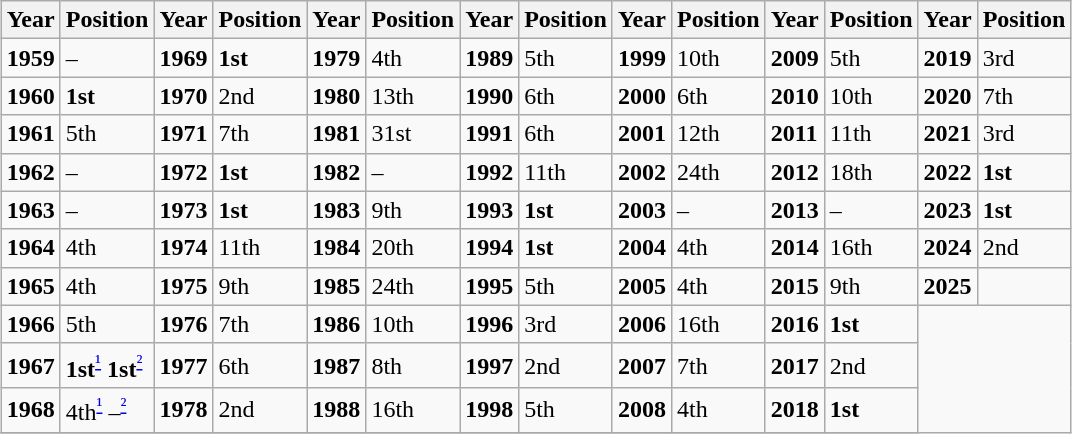<table class="wikitable" style="margin:1em auto;">
<tr>
<th>Year</th>
<th>Position</th>
<th>Year</th>
<th>Position</th>
<th>Year</th>
<th>Position</th>
<th>Year</th>
<th>Position</th>
<th>Year</th>
<th>Position</th>
<th>Year</th>
<th>Position</th>
<th>Year</th>
<th>Position</th>
</tr>
<tr>
<td><strong>1959</strong></td>
<td>–</td>
<td><strong>1969</strong></td>
<td><strong>1st</strong></td>
<td><strong>1979</strong></td>
<td>4th</td>
<td><strong>1989</strong></td>
<td>5th</td>
<td><strong>1999</strong></td>
<td>10th</td>
<td><strong>2009</strong></td>
<td>5th</td>
<td><strong>2019</strong></td>
<td>3rd</td>
</tr>
<tr>
<td><strong>1960</strong></td>
<td><strong>1st</strong></td>
<td><strong>1970</strong></td>
<td>2nd</td>
<td><strong>1980</strong></td>
<td>13th</td>
<td><strong>1990</strong></td>
<td>6th</td>
<td><strong>2000</strong></td>
<td>6th</td>
<td><strong>2010</strong></td>
<td>10th</td>
<td><strong>2020</strong></td>
<td>7th</td>
</tr>
<tr>
<td><strong>1961</strong></td>
<td>5th</td>
<td><strong>1971</strong></td>
<td>7th</td>
<td><strong>1981</strong></td>
<td>31st</td>
<td><strong>1991</strong></td>
<td>6th</td>
<td><strong>2001</strong></td>
<td>12th</td>
<td><strong>2011</strong></td>
<td>11th</td>
<td><strong>2021</strong></td>
<td>3rd</td>
</tr>
<tr>
<td><strong>1962</strong></td>
<td>–</td>
<td><strong>1972</strong></td>
<td><strong>1st</strong></td>
<td><strong>1982</strong></td>
<td>–</td>
<td><strong>1992</strong></td>
<td>11th</td>
<td><strong>2002</strong></td>
<td>24th</td>
<td><strong>2012</strong></td>
<td>18th</td>
<td><strong>2022</strong></td>
<td><strong>1st</strong></td>
</tr>
<tr>
<td><strong>1963</strong></td>
<td>–</td>
<td><strong>1973</strong></td>
<td><strong>1st</strong></td>
<td><strong>1983</strong></td>
<td>9th</td>
<td><strong>1993</strong></td>
<td><strong>1st</strong></td>
<td><strong>2003</strong></td>
<td>–</td>
<td><strong>2013</strong></td>
<td>–</td>
<td><strong>2023</strong></td>
<td><strong>1st</strong></td>
</tr>
<tr>
<td><strong>1964</strong></td>
<td>4th</td>
<td><strong>1974</strong></td>
<td>11th</td>
<td><strong>1984</strong></td>
<td>20th</td>
<td><strong>1994</strong></td>
<td><strong>1st</strong></td>
<td><strong>2004</strong></td>
<td>4th</td>
<td><strong>2014</strong></td>
<td>16th</td>
<td><strong>2024</strong></td>
<td>2nd</td>
</tr>
<tr>
<td><strong>1965</strong></td>
<td>4th</td>
<td><strong>1975</strong></td>
<td>9th</td>
<td><strong>1985</strong></td>
<td>24th</td>
<td><strong>1995</strong></td>
<td>5th</td>
<td><strong>2005</strong></td>
<td>4th</td>
<td><strong>2015</strong></td>
<td>9th</td>
<td><strong>2025</strong></td>
<td></td>
</tr>
<tr>
<td><strong>1966</strong></td>
<td>5th</td>
<td><strong>1976</strong></td>
<td>7th</td>
<td><strong>1986</strong></td>
<td>10th</td>
<td><strong>1996</strong></td>
<td>3rd</td>
<td><strong>2006</strong></td>
<td>16th</td>
<td><strong>2016</strong></td>
<td><strong>1st</strong></td>
</tr>
<tr>
<td><strong>1967</strong></td>
<td><strong>1st</strong><sup><a href='#'>¹</a></sup> <strong>1st</strong><sup><a href='#'>²</a></sup></td>
<td><strong>1977</strong></td>
<td>6th</td>
<td><strong>1987</strong></td>
<td>8th</td>
<td><strong>1997</strong></td>
<td>2nd</td>
<td><strong>2007</strong></td>
<td>7th</td>
<td><strong>2017</strong></td>
<td>2nd</td>
</tr>
<tr>
<td><strong>1968</strong></td>
<td>4th<sup><a href='#'>¹</a></sup> –<sup><a href='#'>²</a></sup></td>
<td><strong>1978</strong></td>
<td>2nd</td>
<td><strong>1988</strong></td>
<td>16th</td>
<td><strong>1998</strong></td>
<td>5th</td>
<td><strong>2008</strong></td>
<td>4th</td>
<td><strong>2018</strong></td>
<td><strong>1st</strong></td>
</tr>
<tr>
</tr>
</table>
